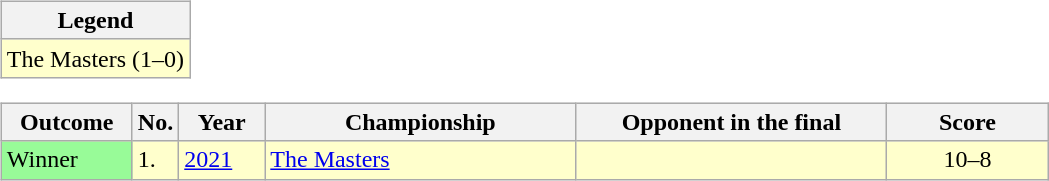<table>
<tr>
<td valign=top width=40% align=left><br><table class="wikitable">
<tr>
<th>Legend</th>
</tr>
<tr bgcolor="ffffcc">
<td>The Masters (1–0)</td>
</tr>
</table>
<table class="sortable wikitable">
<tr>
<th width="80">Outcome</th>
<th width="20">No.</th>
<th width="50">Year</th>
<th style="width:200px;">Championship</th>
<th style="width:200px;">Opponent in the final</th>
<th style="width:100px;">Score</th>
</tr>
<tr bgcolor="ffffcc">
<td style="background:#98FB98">Winner</td>
<td>1.</td>
<td><a href='#'>2021</a></td>
<td><a href='#'>The Masters</a></td>
<td> </td>
<td style="text-align:center;">10–8</td>
</tr>
</table>
</td>
</tr>
</table>
